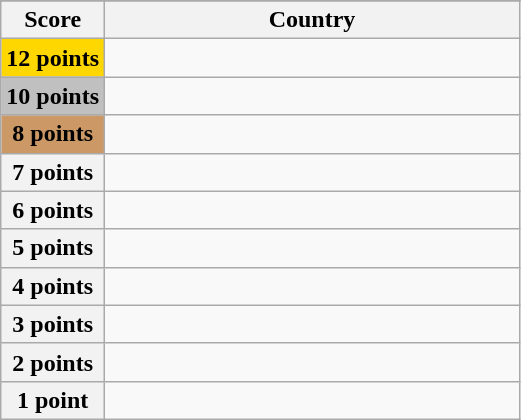<table class="wikitable">
<tr>
</tr>
<tr>
<th scope="col" width="20%">Score</th>
<th scope="col">Country</th>
</tr>
<tr>
<th scope="row" style="background:gold">12 points</th>
<td></td>
</tr>
<tr>
<th scope="row" style="background:silver">10 points</th>
<td></td>
</tr>
<tr>
<th scope="row" style="background:#CC9966">8 points</th>
<td></td>
</tr>
<tr>
<th scope="row">7 points</th>
<td></td>
</tr>
<tr>
<th scope="row">6 points</th>
<td></td>
</tr>
<tr>
<th scope="row">5 points</th>
<td></td>
</tr>
<tr>
<th scope="row">4 points</th>
<td></td>
</tr>
<tr>
<th scope="row">3 points</th>
<td></td>
</tr>
<tr>
<th scope="row">2 points</th>
<td></td>
</tr>
<tr>
<th scope="row">1 point</th>
<td></td>
</tr>
</table>
